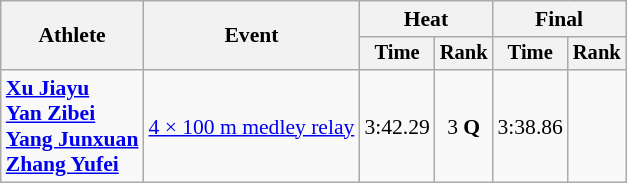<table class=wikitable style="font-size:90%">
<tr>
<th rowspan="2">Athlete</th>
<th rowspan="2">Event</th>
<th colspan="2">Heat</th>
<th colspan="2">Final</th>
</tr>
<tr style="font-size:95%">
<th>Time</th>
<th>Rank</th>
<th>Time</th>
<th>Rank</th>
</tr>
<tr align=center>
<td align=left><strong><a href='#'>Xu Jiayu</a><br><a href='#'>Yan Zibei</a><br><a href='#'>Yang Junxuan</a><br><a href='#'>Zhang Yufei</a></strong></td>
<td align=left><a href='#'>4 × 100 m medley relay</a></td>
<td>3:42.29</td>
<td>3 <strong>Q</strong></td>
<td>3:38.86</td>
<td></td>
</tr>
</table>
